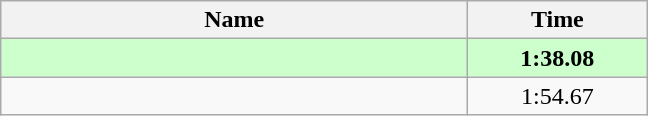<table class="wikitable" style="text-align:center;">
<tr>
<th style="width:19em">Name</th>
<th style="width:7em">Time</th>
</tr>
<tr bgcolor=ccffcc>
<td align=left><strong></strong></td>
<td><strong>1:38.08</strong></td>
</tr>
<tr>
<td align=left></td>
<td>1:54.67</td>
</tr>
</table>
